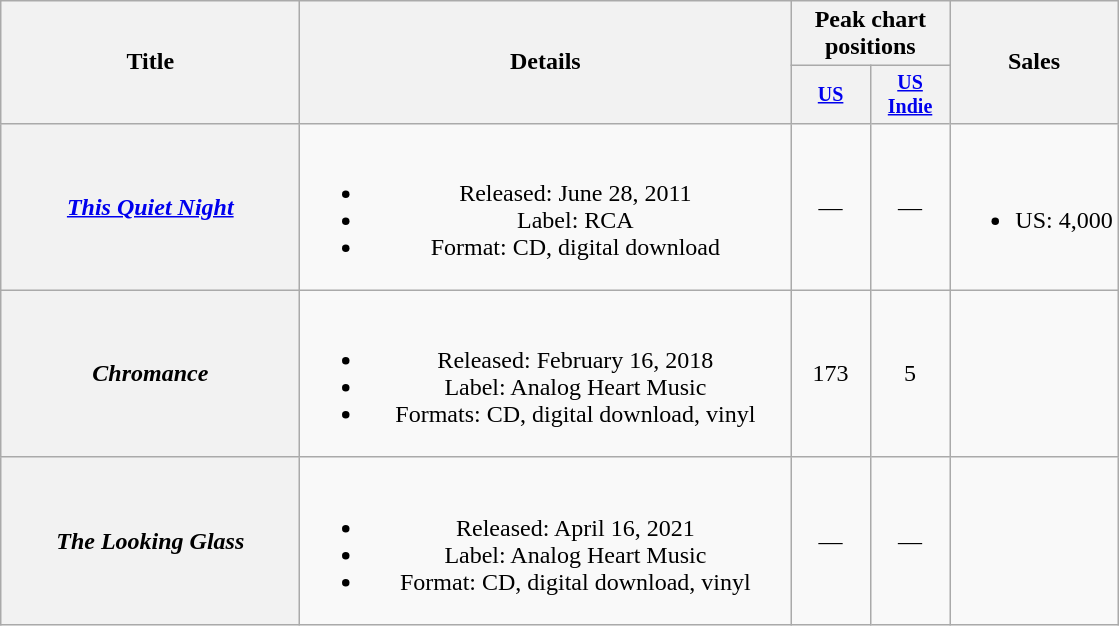<table class="wikitable plainrowheaders" style="text-align:center;" border="1">
<tr>
<th scope="col" rowspan="2" style="width:12em;">Title</th>
<th scope="col" rowspan="2" style="width:20em;">Details</th>
<th colspan="2" scope="col">Peak chart positions</th>
<th scope="col" rowspan="2">Sales</th>
</tr>
<tr style="font-size:smaller;">
<th style="width:3.5em;"><a href='#'>US</a><br></th>
<th style="width:3.5em;"><a href='#'>US Indie</a><br></th>
</tr>
<tr>
<th scope="row"><em><a href='#'>This Quiet Night</a></em></th>
<td><br><ul><li>Released: June 28, 2011</li><li>Label: RCA</li><li>Format: CD, digital download</li></ul></td>
<td>—</td>
<td>—</td>
<td><br><ul><li>US: 4,000</li></ul></td>
</tr>
<tr>
<th scope="row"><em>Chromance</em></th>
<td><br><ul><li>Released: February 16, 2018</li><li>Label: Analog Heart Music</li><li>Formats: CD, digital download, vinyl</li></ul></td>
<td>173</td>
<td>5</td>
<td></td>
</tr>
<tr>
<th scope="row"><em>The Looking Glass</em></th>
<td><br><ul><li>Released: April 16, 2021</li><li>Label: Analog Heart Music</li><li>Format: CD, digital download, vinyl</li></ul></td>
<td>—</td>
<td>—</td>
<td></td>
</tr>
</table>
